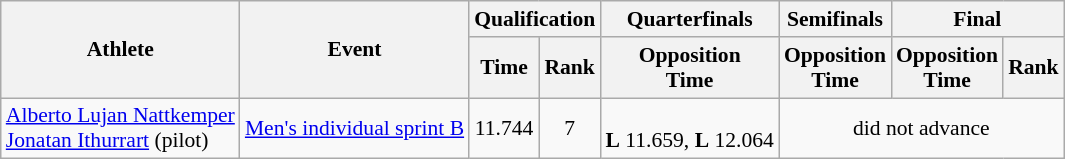<table class=wikitable style="font-size:90%">
<tr>
<th rowspan="2">Athlete</th>
<th rowspan="2">Event</th>
<th colspan="2">Qualification</th>
<th>Quarterfinals</th>
<th>Semifinals</th>
<th colspan="2">Final</th>
</tr>
<tr>
<th>Time</th>
<th>Rank</th>
<th>Opposition<br>Time</th>
<th>Opposition<br>Time</th>
<th>Opposition<br>Time</th>
<th>Rank</th>
</tr>
<tr>
<td><a href='#'>Alberto Lujan Nattkemper</a><br><a href='#'>Jonatan Ithurrart</a> (pilot)</td>
<td rowspan="2"><a href='#'>Men's individual sprint B</a></td>
<td align="center">11.744</td>
<td align="center">7</td>
<td align="center"><br> <strong>L</strong> 11.659, <strong>L</strong> 12.064</td>
<td align="center" colspan=3>did not advance</td>
</tr>
</table>
